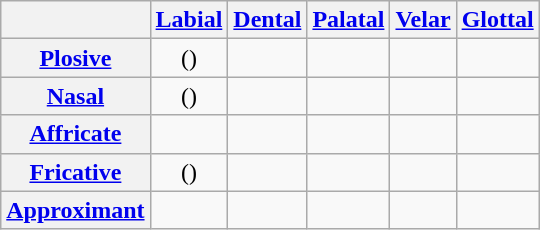<table class="wikitable" style="text-align:center;">
<tr>
<th></th>
<th><a href='#'>Labial</a></th>
<th><a href='#'>Dental</a></th>
<th><a href='#'>Palatal</a></th>
<th><a href='#'>Velar</a></th>
<th><a href='#'>Glottal</a></th>
</tr>
<tr>
<th><a href='#'>Plosive</a></th>
<td>()</td>
<td></td>
<td></td>
<td></td>
<td></td>
</tr>
<tr>
<th><a href='#'>Nasal</a></th>
<td>()</td>
<td></td>
<td></td>
<td></td>
<td></td>
</tr>
<tr>
<th><a href='#'>Affricate</a></th>
<td></td>
<td></td>
<td> </td>
<td></td>
<td></td>
</tr>
<tr>
<th><a href='#'>Fricative</a></th>
<td>()</td>
<td></td>
<td></td>
<td></td>
<td></td>
</tr>
<tr>
<th><a href='#'>Approximant</a></th>
<td></td>
<td></td>
<td> </td>
<td></td>
<td></td>
</tr>
</table>
